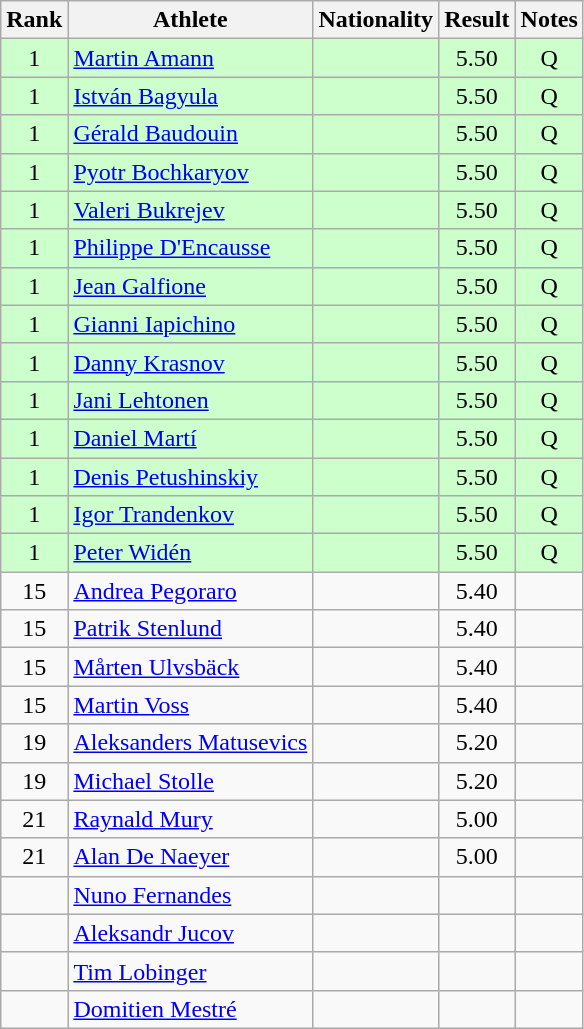<table class="wikitable sortable" style="text-align:center">
<tr>
<th>Rank</th>
<th>Athlete</th>
<th>Nationality</th>
<th>Result</th>
<th>Notes</th>
</tr>
<tr bgcolor=ccffcc>
<td>1</td>
<td align="left"><a href='#'>Martin Amann</a></td>
<td align=left></td>
<td>5.50</td>
<td>Q</td>
</tr>
<tr bgcolor=ccffcc>
<td>1</td>
<td align="left"><a href='#'>István Bagyula</a></td>
<td align=left></td>
<td>5.50</td>
<td>Q</td>
</tr>
<tr bgcolor=ccffcc>
<td>1</td>
<td align="left"><a href='#'>Gérald Baudouin</a></td>
<td align=left></td>
<td>5.50</td>
<td>Q</td>
</tr>
<tr bgcolor=ccffcc>
<td>1</td>
<td align="left"><a href='#'>Pyotr Bochkaryov</a></td>
<td align=left></td>
<td>5.50</td>
<td>Q</td>
</tr>
<tr bgcolor=ccffcc>
<td>1</td>
<td align="left"><a href='#'>Valeri Bukrejev</a></td>
<td align=left></td>
<td>5.50</td>
<td>Q</td>
</tr>
<tr bgcolor=ccffcc>
<td>1</td>
<td align="left"><a href='#'>Philippe D'Encausse</a></td>
<td align=left></td>
<td>5.50</td>
<td>Q</td>
</tr>
<tr bgcolor=ccffcc>
<td>1</td>
<td align="left"><a href='#'>Jean Galfione</a></td>
<td align=left></td>
<td>5.50</td>
<td>Q</td>
</tr>
<tr bgcolor=ccffcc>
<td>1</td>
<td align="left"><a href='#'>Gianni Iapichino</a></td>
<td align=left></td>
<td>5.50</td>
<td>Q</td>
</tr>
<tr bgcolor=ccffcc>
<td>1</td>
<td align="left"><a href='#'>Danny Krasnov</a></td>
<td align=left></td>
<td>5.50</td>
<td>Q</td>
</tr>
<tr bgcolor=ccffcc>
<td>1</td>
<td align="left"><a href='#'>Jani Lehtonen</a></td>
<td align=left></td>
<td>5.50</td>
<td>Q</td>
</tr>
<tr bgcolor=ccffcc>
<td>1</td>
<td align="left"><a href='#'>Daniel Martí</a></td>
<td align=left></td>
<td>5.50</td>
<td>Q</td>
</tr>
<tr bgcolor=ccffcc>
<td>1</td>
<td align="left"><a href='#'>Denis Petushinskiy</a></td>
<td align=left></td>
<td>5.50</td>
<td>Q</td>
</tr>
<tr bgcolor=ccffcc>
<td>1</td>
<td align="left"><a href='#'>Igor Trandenkov</a></td>
<td align=left></td>
<td>5.50</td>
<td>Q</td>
</tr>
<tr bgcolor=ccffcc>
<td>1</td>
<td align="left"><a href='#'>Peter Widén</a></td>
<td align=left></td>
<td>5.50</td>
<td>Q</td>
</tr>
<tr>
<td>15</td>
<td align="left"><a href='#'>Andrea Pegoraro</a></td>
<td align=left></td>
<td>5.40</td>
<td></td>
</tr>
<tr>
<td>15</td>
<td align="left"><a href='#'>Patrik Stenlund</a></td>
<td align=left></td>
<td>5.40</td>
<td></td>
</tr>
<tr>
<td>15</td>
<td align="left"><a href='#'>Mårten Ulvsbäck</a></td>
<td align=left></td>
<td>5.40</td>
<td></td>
</tr>
<tr>
<td>15</td>
<td align="left"><a href='#'>Martin Voss</a></td>
<td align=left></td>
<td>5.40</td>
<td></td>
</tr>
<tr>
<td>19</td>
<td align="left"><a href='#'>Aleksanders Matusevics</a></td>
<td align=left></td>
<td>5.20</td>
<td></td>
</tr>
<tr>
<td>19</td>
<td align="left"><a href='#'>Michael Stolle</a></td>
<td align=left></td>
<td>5.20</td>
<td></td>
</tr>
<tr>
<td>21</td>
<td align="left"><a href='#'>Raynald Mury</a></td>
<td align=left></td>
<td>5.00</td>
<td></td>
</tr>
<tr>
<td>21</td>
<td align="left"><a href='#'>Alan De Naeyer</a></td>
<td align=left></td>
<td>5.00</td>
<td></td>
</tr>
<tr>
<td></td>
<td align="left"><a href='#'>Nuno Fernandes</a></td>
<td align=left></td>
<td></td>
<td></td>
</tr>
<tr>
<td></td>
<td align="left"><a href='#'>Aleksandr Jucov</a></td>
<td align=left></td>
<td></td>
<td></td>
</tr>
<tr>
<td></td>
<td align="left"><a href='#'>Tim Lobinger</a></td>
<td align=left></td>
<td></td>
<td></td>
</tr>
<tr>
<td></td>
<td align="left"><a href='#'>Domitien Mestré</a></td>
<td align=left></td>
<td></td>
<td></td>
</tr>
</table>
